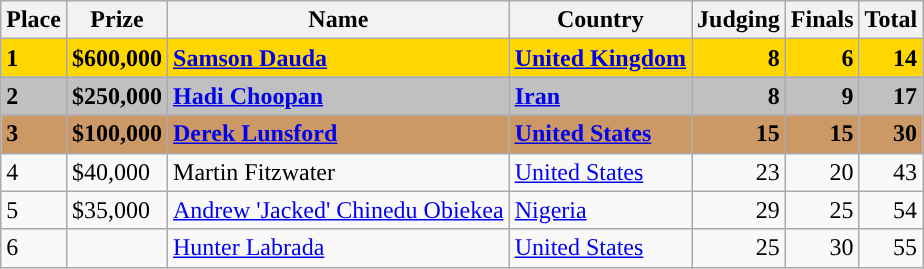<table class="wikitable">
<tr>
<th>Place</th>
<th>Prize</th>
<th>Name</th>
<th>Country</th>
<th>Judging</th>
<th>Finals</th>
<th>Total</th>
</tr>
<tr style="font-weight: bold; background: gold;">
<td>1</td>
<td>$600,000</td>
<td><a href='#'>Samson Dauda</a></td>
<td> <a href='#'>United Kingdom</a></td>
<td style="text-align:right">8</td>
<td style="text-align:right">6</td>
<td style="text-align:right">14</td>
</tr>
<tr style="font-weight: bold; background: silver;">
<td>2</td>
<td>$250,000</td>
<td><a href='#'>Hadi Choopan</a></td>
<td> <a href='#'>Iran</a></td>
<td style="text-align:right">8</td>
<td style="text-align:right">9</td>
<td style="text-align:right">17</td>
</tr>
<tr style="font-weight: bold; background-color:#C96;">
<td>3</td>
<td>$100,000</td>
<td><a href='#'>Derek Lunsford</a></td>
<td> <a href='#'>United States</a></td>
<td style="text-align:right">15</td>
<td style="text-align:right">15</td>
<td style="text-align:right">30</td>
</tr>
<tr>
<td>4</td>
<td>$40,000</td>
<td>Martin Fitzwater</td>
<td> <a href='#'>United States</a></td>
<td style="text-align:right">23</td>
<td style="text-align:right">20</td>
<td style="text-align:right">43</td>
</tr>
<tr>
<td>5</td>
<td>$35,000</td>
<td><a href='#'>Andrew 'Jacked' Chinedu Obiekea</a></td>
<td> <a href='#'>Nigeria</a></td>
<td style="text-align:right">29</td>
<td style="text-align:right">25</td>
<td style="text-align:right">54</td>
</tr>
<tr>
<td>6</td>
<td></td>
<td><a href='#'>Hunter Labrada</a></td>
<td> <a href='#'>United States</a></td>
<td style="text-align:right">25</td>
<td style="text-align:right">30</td>
<td style="text-align:right">55</td>
</tr>
</table>
